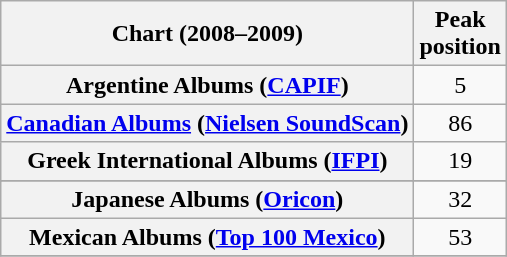<table class="wikitable sortable plainrowheaders" style="text-align:center">
<tr>
<th scope="col">Chart (2008–2009)</th>
<th scope="col">Peak<br>position</th>
</tr>
<tr>
<th scope="row">Argentine Albums (<a href='#'>CAPIF</a>)</th>
<td>5</td>
</tr>
<tr>
<th scope="row"><a href='#'>Canadian Albums</a> (<a href='#'>Nielsen SoundScan</a>)</th>
<td>86</td>
</tr>
<tr>
<th scope="row">Greek International Albums (<a href='#'>IFPI</a>)</th>
<td>19</td>
</tr>
<tr>
</tr>
<tr>
</tr>
<tr>
<th scope="row">Japanese Albums (<a href='#'>Oricon</a>)</th>
<td>32</td>
</tr>
<tr>
<th scope="row">Mexican Albums (<a href='#'>Top 100 Mexico</a>)</th>
<td>53</td>
</tr>
<tr>
</tr>
</table>
